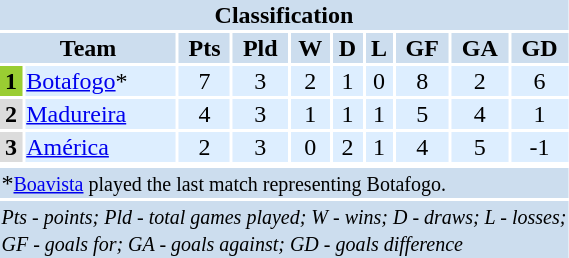<table>
<tr>
<th colspan="11" bgcolor=#CCDDEE>Classification</th>
</tr>
<tr>
<th colspan="2" bgcolor=#CCDDEE>Team</th>
<th bgcolor=#CCDDEE align="center">Pts</th>
<th bgcolor=#CCDDEE align="center">Pld</th>
<th bgcolor=#CCDDEE align="center">W</th>
<th bgcolor=#CCDDEE align="center">D</th>
<th bgcolor=#CCDDEE align="center">L</th>
<th bgcolor=#CCDDEE align="center">GF</th>
<th bgcolor=#CCDDEE align="center">GA</th>
<th bgcolor=#CCDDEE align="center">GD</th>
</tr>
<tr>
<th bgcolor=#9ACD32 align="center"><span>1</span></th>
<td bgcolor=#DDEEFF><a href='#'>Botafogo</a>*</td>
<td bgcolor=#DDEEFF align="center">7</td>
<td bgcolor=#DDEEFF align="center">3</td>
<td bgcolor=#DDEEFF align="center">2</td>
<td bgcolor=#DDEEFF align="center">1</td>
<td bgcolor=#DDEEFF align="center">0</td>
<td bgcolor=#DDEEFF align="center">8</td>
<td bgcolor=#DDEEFF align="center">2</td>
<td bgcolor=#DDEEFF align="center">6</td>
</tr>
<tr>
<th bgcolor=#DCDCDC align="center"><span>2</span></th>
<td bgcolor=#DDEEFF><a href='#'>Madureira</a></td>
<td bgcolor=#DDEEFF align="center">4</td>
<td bgcolor=#DDEEFF align="center">3</td>
<td bgcolor=#DDEEFF align="center">1</td>
<td bgcolor=#DDEEFF align="center">1</td>
<td bgcolor=#DDEEFF align="center">1</td>
<td bgcolor=#DDEEFF align="center">5</td>
<td bgcolor=#DDEEFF align="center">4</td>
<td bgcolor=#DDEEFF align="center">1</td>
</tr>
<tr>
<th bgcolor=#DCDCDC align="center"><span>3</span></th>
<td bgcolor=#DDEEFF><a href='#'>América</a></td>
<td bgcolor=#DDEEFF align="center">2</td>
<td bgcolor=#DDEEFF align="center">3</td>
<td bgcolor=#DDEEFF align="center">0</td>
<td bgcolor=#DDEEFF align="center">2</td>
<td bgcolor=#DDEEFF align="center">1</td>
<td bgcolor=#DDEEFF align="center">4</td>
<td bgcolor=#DDEEFF align="center">5</td>
<td bgcolor=#DDEEFF align="center">-1</td>
</tr>
<tr>
</tr>
<tr bgcolor=#CCDDEE>
<td colspan="11">*<small><a href='#'>Boavista</a> played the last match representing Botafogo.</small></td>
</tr>
<tr bgcolor=#CCDDEE>
<td colspan="11"><small><em>Pts - points; Pld - total games played; W - wins; D - draws; L - losses;<br> GF - goals for; GA - goals against; GD - goals difference</em></small></td>
</tr>
</table>
